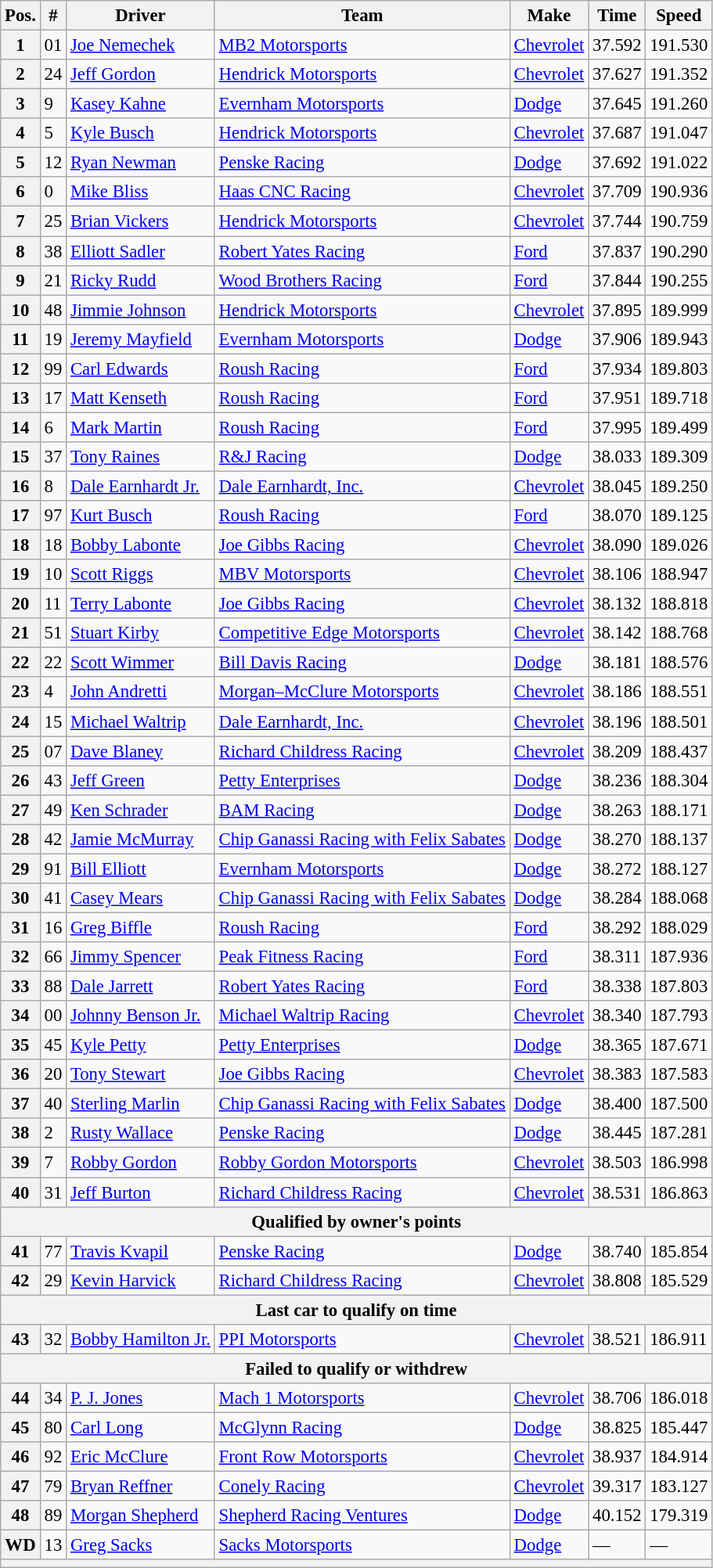<table class="wikitable" style="font-size:95%">
<tr>
<th>Pos.</th>
<th>#</th>
<th>Driver</th>
<th>Team</th>
<th>Make</th>
<th>Time</th>
<th>Speed</th>
</tr>
<tr>
<th>1</th>
<td>01</td>
<td><a href='#'>Joe Nemechek</a></td>
<td><a href='#'>MB2 Motorsports</a></td>
<td><a href='#'>Chevrolet</a></td>
<td>37.592</td>
<td>191.530</td>
</tr>
<tr>
<th>2</th>
<td>24</td>
<td><a href='#'>Jeff Gordon</a></td>
<td><a href='#'>Hendrick Motorsports</a></td>
<td><a href='#'>Chevrolet</a></td>
<td>37.627</td>
<td>191.352</td>
</tr>
<tr>
<th>3</th>
<td>9</td>
<td><a href='#'>Kasey Kahne</a></td>
<td><a href='#'>Evernham Motorsports</a></td>
<td><a href='#'>Dodge</a></td>
<td>37.645</td>
<td>191.260</td>
</tr>
<tr>
<th>4</th>
<td>5</td>
<td><a href='#'>Kyle Busch</a></td>
<td><a href='#'>Hendrick Motorsports</a></td>
<td><a href='#'>Chevrolet</a></td>
<td>37.687</td>
<td>191.047</td>
</tr>
<tr>
<th>5</th>
<td>12</td>
<td><a href='#'>Ryan Newman</a></td>
<td><a href='#'>Penske Racing</a></td>
<td><a href='#'>Dodge</a></td>
<td>37.692</td>
<td>191.022</td>
</tr>
<tr>
<th>6</th>
<td>0</td>
<td><a href='#'>Mike Bliss</a></td>
<td><a href='#'>Haas CNC Racing</a></td>
<td><a href='#'>Chevrolet</a></td>
<td>37.709</td>
<td>190.936</td>
</tr>
<tr>
<th>7</th>
<td>25</td>
<td><a href='#'>Brian Vickers</a></td>
<td><a href='#'>Hendrick Motorsports</a></td>
<td><a href='#'>Chevrolet</a></td>
<td>37.744</td>
<td>190.759</td>
</tr>
<tr>
<th>8</th>
<td>38</td>
<td><a href='#'>Elliott Sadler</a></td>
<td><a href='#'>Robert Yates Racing</a></td>
<td><a href='#'>Ford</a></td>
<td>37.837</td>
<td>190.290</td>
</tr>
<tr>
<th>9</th>
<td>21</td>
<td><a href='#'>Ricky Rudd</a></td>
<td><a href='#'>Wood Brothers Racing</a></td>
<td><a href='#'>Ford</a></td>
<td>37.844</td>
<td>190.255</td>
</tr>
<tr>
<th>10</th>
<td>48</td>
<td><a href='#'>Jimmie Johnson</a></td>
<td><a href='#'>Hendrick Motorsports</a></td>
<td><a href='#'>Chevrolet</a></td>
<td>37.895</td>
<td>189.999</td>
</tr>
<tr>
<th>11</th>
<td>19</td>
<td><a href='#'>Jeremy Mayfield</a></td>
<td><a href='#'>Evernham Motorsports</a></td>
<td><a href='#'>Dodge</a></td>
<td>37.906</td>
<td>189.943</td>
</tr>
<tr>
<th>12</th>
<td>99</td>
<td><a href='#'>Carl Edwards</a></td>
<td><a href='#'>Roush Racing</a></td>
<td><a href='#'>Ford</a></td>
<td>37.934</td>
<td>189.803</td>
</tr>
<tr>
<th>13</th>
<td>17</td>
<td><a href='#'>Matt Kenseth</a></td>
<td><a href='#'>Roush Racing</a></td>
<td><a href='#'>Ford</a></td>
<td>37.951</td>
<td>189.718</td>
</tr>
<tr>
<th>14</th>
<td>6</td>
<td><a href='#'>Mark Martin</a></td>
<td><a href='#'>Roush Racing</a></td>
<td><a href='#'>Ford</a></td>
<td>37.995</td>
<td>189.499</td>
</tr>
<tr>
<th>15</th>
<td>37</td>
<td><a href='#'>Tony Raines</a></td>
<td><a href='#'>R&J Racing</a></td>
<td><a href='#'>Dodge</a></td>
<td>38.033</td>
<td>189.309</td>
</tr>
<tr>
<th>16</th>
<td>8</td>
<td><a href='#'>Dale Earnhardt Jr.</a></td>
<td><a href='#'>Dale Earnhardt, Inc.</a></td>
<td><a href='#'>Chevrolet</a></td>
<td>38.045</td>
<td>189.250</td>
</tr>
<tr>
<th>17</th>
<td>97</td>
<td><a href='#'>Kurt Busch</a></td>
<td><a href='#'>Roush Racing</a></td>
<td><a href='#'>Ford</a></td>
<td>38.070</td>
<td>189.125</td>
</tr>
<tr>
<th>18</th>
<td>18</td>
<td><a href='#'>Bobby Labonte</a></td>
<td><a href='#'>Joe Gibbs Racing</a></td>
<td><a href='#'>Chevrolet</a></td>
<td>38.090</td>
<td>189.026</td>
</tr>
<tr>
<th>19</th>
<td>10</td>
<td><a href='#'>Scott Riggs</a></td>
<td><a href='#'>MBV Motorsports</a></td>
<td><a href='#'>Chevrolet</a></td>
<td>38.106</td>
<td>188.947</td>
</tr>
<tr>
<th>20</th>
<td>11</td>
<td><a href='#'>Terry Labonte</a></td>
<td><a href='#'>Joe Gibbs Racing</a></td>
<td><a href='#'>Chevrolet</a></td>
<td>38.132</td>
<td>188.818</td>
</tr>
<tr>
<th>21</th>
<td>51</td>
<td><a href='#'>Stuart Kirby</a></td>
<td><a href='#'>Competitive Edge Motorsports</a></td>
<td><a href='#'>Chevrolet</a></td>
<td>38.142</td>
<td>188.768</td>
</tr>
<tr>
<th>22</th>
<td>22</td>
<td><a href='#'>Scott Wimmer</a></td>
<td><a href='#'>Bill Davis Racing</a></td>
<td><a href='#'>Dodge</a></td>
<td>38.181</td>
<td>188.576</td>
</tr>
<tr>
<th>23</th>
<td>4</td>
<td><a href='#'>John Andretti</a></td>
<td><a href='#'>Morgan–McClure Motorsports</a></td>
<td><a href='#'>Chevrolet</a></td>
<td>38.186</td>
<td>188.551</td>
</tr>
<tr>
<th>24</th>
<td>15</td>
<td><a href='#'>Michael Waltrip</a></td>
<td><a href='#'>Dale Earnhardt, Inc.</a></td>
<td><a href='#'>Chevrolet</a></td>
<td>38.196</td>
<td>188.501</td>
</tr>
<tr>
<th>25</th>
<td>07</td>
<td><a href='#'>Dave Blaney</a></td>
<td><a href='#'>Richard Childress Racing</a></td>
<td><a href='#'>Chevrolet</a></td>
<td>38.209</td>
<td>188.437</td>
</tr>
<tr>
<th>26</th>
<td>43</td>
<td><a href='#'>Jeff Green</a></td>
<td><a href='#'>Petty Enterprises</a></td>
<td><a href='#'>Dodge</a></td>
<td>38.236</td>
<td>188.304</td>
</tr>
<tr>
<th>27</th>
<td>49</td>
<td><a href='#'>Ken Schrader</a></td>
<td><a href='#'>BAM Racing</a></td>
<td><a href='#'>Dodge</a></td>
<td>38.263</td>
<td>188.171</td>
</tr>
<tr>
<th>28</th>
<td>42</td>
<td><a href='#'>Jamie McMurray</a></td>
<td><a href='#'>Chip Ganassi Racing with Felix Sabates</a></td>
<td><a href='#'>Dodge</a></td>
<td>38.270</td>
<td>188.137</td>
</tr>
<tr>
<th>29</th>
<td>91</td>
<td><a href='#'>Bill Elliott</a></td>
<td><a href='#'>Evernham Motorsports</a></td>
<td><a href='#'>Dodge</a></td>
<td>38.272</td>
<td>188.127</td>
</tr>
<tr>
<th>30</th>
<td>41</td>
<td><a href='#'>Casey Mears</a></td>
<td><a href='#'>Chip Ganassi Racing with Felix Sabates</a></td>
<td><a href='#'>Dodge</a></td>
<td>38.284</td>
<td>188.068</td>
</tr>
<tr>
<th>31</th>
<td>16</td>
<td><a href='#'>Greg Biffle</a></td>
<td><a href='#'>Roush Racing</a></td>
<td><a href='#'>Ford</a></td>
<td>38.292</td>
<td>188.029</td>
</tr>
<tr>
<th>32</th>
<td>66</td>
<td><a href='#'>Jimmy Spencer</a></td>
<td><a href='#'>Peak Fitness Racing</a></td>
<td><a href='#'>Ford</a></td>
<td>38.311</td>
<td>187.936</td>
</tr>
<tr>
<th>33</th>
<td>88</td>
<td><a href='#'>Dale Jarrett</a></td>
<td><a href='#'>Robert Yates Racing</a></td>
<td><a href='#'>Ford</a></td>
<td>38.338</td>
<td>187.803</td>
</tr>
<tr>
<th>34</th>
<td>00</td>
<td><a href='#'>Johnny Benson Jr.</a></td>
<td><a href='#'>Michael Waltrip Racing</a></td>
<td><a href='#'>Chevrolet</a></td>
<td>38.340</td>
<td>187.793</td>
</tr>
<tr>
<th>35</th>
<td>45</td>
<td><a href='#'>Kyle Petty</a></td>
<td><a href='#'>Petty Enterprises</a></td>
<td><a href='#'>Dodge</a></td>
<td>38.365</td>
<td>187.671</td>
</tr>
<tr>
<th>36</th>
<td>20</td>
<td><a href='#'>Tony Stewart</a></td>
<td><a href='#'>Joe Gibbs Racing</a></td>
<td><a href='#'>Chevrolet</a></td>
<td>38.383</td>
<td>187.583</td>
</tr>
<tr>
<th>37</th>
<td>40</td>
<td><a href='#'>Sterling Marlin</a></td>
<td><a href='#'>Chip Ganassi Racing with Felix Sabates</a></td>
<td><a href='#'>Dodge</a></td>
<td>38.400</td>
<td>187.500</td>
</tr>
<tr>
<th>38</th>
<td>2</td>
<td><a href='#'>Rusty Wallace</a></td>
<td><a href='#'>Penske Racing</a></td>
<td><a href='#'>Dodge</a></td>
<td>38.445</td>
<td>187.281</td>
</tr>
<tr>
<th>39</th>
<td>7</td>
<td><a href='#'>Robby Gordon</a></td>
<td><a href='#'>Robby Gordon Motorsports</a></td>
<td><a href='#'>Chevrolet</a></td>
<td>38.503</td>
<td>186.998</td>
</tr>
<tr>
<th>40</th>
<td>31</td>
<td><a href='#'>Jeff Burton</a></td>
<td><a href='#'>Richard Childress Racing</a></td>
<td><a href='#'>Chevrolet</a></td>
<td>38.531</td>
<td>186.863</td>
</tr>
<tr>
<th colspan="7">Qualified by owner's points</th>
</tr>
<tr>
<th>41</th>
<td>77</td>
<td><a href='#'>Travis Kvapil</a></td>
<td><a href='#'>Penske Racing</a></td>
<td><a href='#'>Dodge</a></td>
<td>38.740</td>
<td>185.854</td>
</tr>
<tr>
<th>42</th>
<td>29</td>
<td><a href='#'>Kevin Harvick</a></td>
<td><a href='#'>Richard Childress Racing</a></td>
<td><a href='#'>Chevrolet</a></td>
<td>38.808</td>
<td>185.529</td>
</tr>
<tr>
<th colspan="7">Last car to qualify on time</th>
</tr>
<tr>
<th>43</th>
<td>32</td>
<td><a href='#'>Bobby Hamilton Jr.</a></td>
<td><a href='#'>PPI Motorsports</a></td>
<td><a href='#'>Chevrolet</a></td>
<td>38.521</td>
<td>186.911</td>
</tr>
<tr>
<th colspan="7">Failed to qualify or withdrew</th>
</tr>
<tr>
<th>44</th>
<td>34</td>
<td><a href='#'>P. J. Jones</a></td>
<td><a href='#'>Mach 1 Motorsports</a></td>
<td><a href='#'>Chevrolet</a></td>
<td>38.706</td>
<td>186.018</td>
</tr>
<tr>
<th>45</th>
<td>80</td>
<td><a href='#'>Carl Long</a></td>
<td><a href='#'>McGlynn Racing</a></td>
<td><a href='#'>Dodge</a></td>
<td>38.825</td>
<td>185.447</td>
</tr>
<tr>
<th>46</th>
<td>92</td>
<td><a href='#'>Eric McClure</a></td>
<td><a href='#'>Front Row Motorsports</a></td>
<td><a href='#'>Chevrolet</a></td>
<td>38.937</td>
<td>184.914</td>
</tr>
<tr>
<th>47</th>
<td>79</td>
<td><a href='#'>Bryan Reffner</a></td>
<td><a href='#'>Conely Racing</a></td>
<td><a href='#'>Chevrolet</a></td>
<td>39.317</td>
<td>183.127</td>
</tr>
<tr>
<th>48</th>
<td>89</td>
<td><a href='#'>Morgan Shepherd</a></td>
<td><a href='#'>Shepherd Racing Ventures</a></td>
<td><a href='#'>Dodge</a></td>
<td>40.152</td>
<td>179.319</td>
</tr>
<tr>
<th>WD</th>
<td>13</td>
<td><a href='#'>Greg Sacks</a></td>
<td><a href='#'>Sacks Motorsports</a></td>
<td><a href='#'>Dodge</a></td>
<td>—</td>
<td>—</td>
</tr>
<tr>
<th colspan="7"></th>
</tr>
</table>
